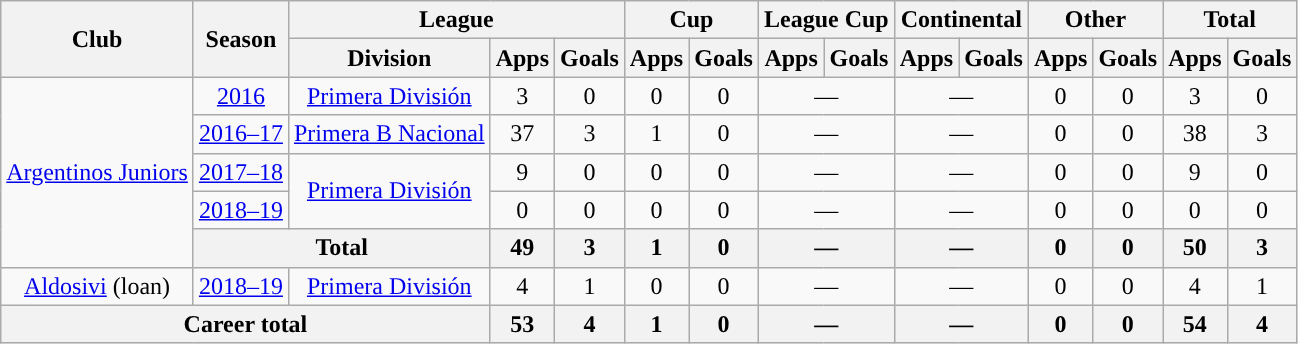<table class="wikitable" style="text-align:center">
<tr>
<th rowspan="2">Club</th>
<th rowspan="2">Season</th>
<th colspan="3">League</th>
<th colspan="2">Cup</th>
<th colspan="2">League Cup</th>
<th colspan="2">Continental</th>
<th colspan="2">Other</th>
<th colspan="2">Total</th>
</tr>
<tr>
<th>Division</th>
<th>Apps</th>
<th>Goals</th>
<th>Apps</th>
<th>Goals</th>
<th>Apps</th>
<th>Goals</th>
<th>Apps</th>
<th>Goals</th>
<th>Apps</th>
<th>Goals</th>
<th>Apps</th>
<th>Goals</th>
</tr>
<tr>
<td rowspan="5"><a href='#'>Argentinos Juniors</a></td>
<td><a href='#'>2016</a></td>
<td rowspan="1"><a href='#'>Primera División</a></td>
<td>3</td>
<td>0</td>
<td>0</td>
<td>0</td>
<td colspan="2">—</td>
<td colspan="2">—</td>
<td>0</td>
<td>0</td>
<td>3</td>
<td>0</td>
</tr>
<tr>
<td><a href='#'>2016–17</a></td>
<td rowspan="1"><a href='#'>Primera B Nacional</a></td>
<td>37</td>
<td>3</td>
<td>1</td>
<td>0</td>
<td colspan="2">—</td>
<td colspan="2">—</td>
<td>0</td>
<td>0</td>
<td>38</td>
<td>3</td>
</tr>
<tr>
<td><a href='#'>2017–18</a></td>
<td rowspan="2"><a href='#'>Primera División</a></td>
<td>9</td>
<td>0</td>
<td>0</td>
<td>0</td>
<td colspan="2">—</td>
<td colspan="2">—</td>
<td>0</td>
<td>0</td>
<td>9</td>
<td>0</td>
</tr>
<tr>
<td><a href='#'>2018–19</a></td>
<td>0</td>
<td>0</td>
<td>0</td>
<td>0</td>
<td colspan="2">—</td>
<td colspan="2">—</td>
<td>0</td>
<td>0</td>
<td>0</td>
<td>0</td>
</tr>
<tr>
<th colspan="2">Total</th>
<th>49</th>
<th>3</th>
<th>1</th>
<th>0</th>
<th colspan="2">—</th>
<th colspan="2">—</th>
<th>0</th>
<th>0</th>
<th>50</th>
<th>3</th>
</tr>
<tr>
<td rowspan="1"><a href='#'>Aldosivi</a> (loan)</td>
<td><a href='#'>2018–19</a></td>
<td rowspan="1"><a href='#'>Primera División</a></td>
<td>4</td>
<td>1</td>
<td>0</td>
<td>0</td>
<td colspan="2">—</td>
<td colspan="2">—</td>
<td>0</td>
<td>0</td>
<td>4</td>
<td>1</td>
</tr>
<tr>
<th colspan="3">Career total</th>
<th>53</th>
<th>4</th>
<th>1</th>
<th>0</th>
<th colspan="2">—</th>
<th colspan="2">—</th>
<th>0</th>
<th>0</th>
<th>54</th>
<th>4</th>
</tr>
</table>
